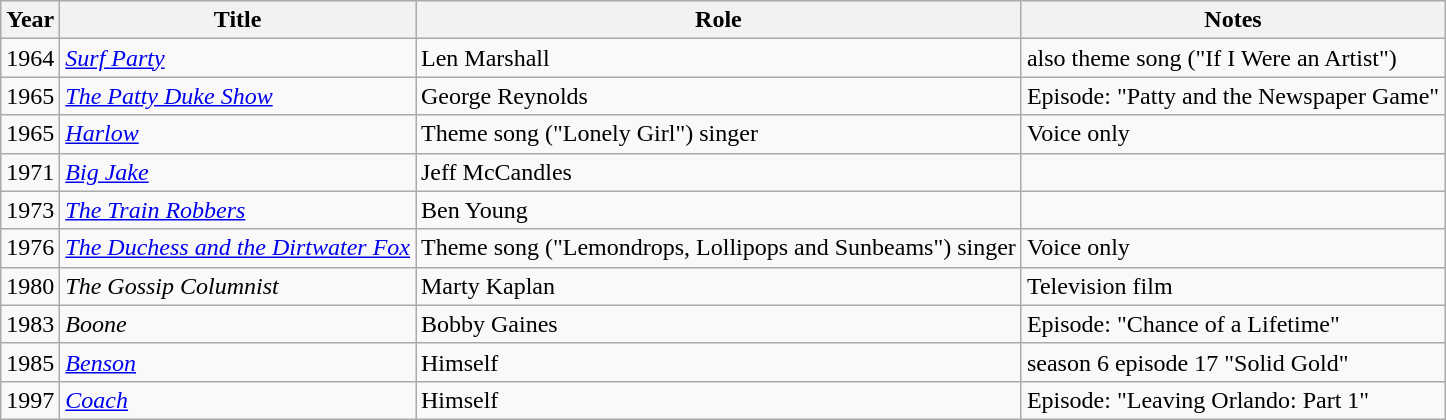<table class="wikitable sortable">
<tr>
<th>Year</th>
<th>Title</th>
<th>Role</th>
<th>Notes</th>
</tr>
<tr>
<td>1964</td>
<td><em><a href='#'>Surf Party</a></em></td>
<td>Len Marshall</td>
<td>also theme song ("If I Were an Artist")</td>
</tr>
<tr>
<td>1965</td>
<td><em><a href='#'>The Patty Duke Show</a></em></td>
<td>George Reynolds</td>
<td>Episode: "Patty and the Newspaper Game"</td>
</tr>
<tr>
<td>1965</td>
<td><em><a href='#'>Harlow</a></em></td>
<td>Theme song ("Lonely Girl") singer</td>
<td>Voice only</td>
</tr>
<tr>
<td>1971</td>
<td><em><a href='#'>Big Jake</a></em></td>
<td>Jeff McCandles</td>
<td></td>
</tr>
<tr>
<td>1973</td>
<td><em><a href='#'>The Train Robbers</a></em></td>
<td>Ben Young</td>
<td></td>
</tr>
<tr>
<td>1976</td>
<td><em><a href='#'>The Duchess and the Dirtwater Fox</a></em></td>
<td>Theme song ("Lemondrops, Lollipops and Sunbeams") singer</td>
<td>Voice only</td>
</tr>
<tr>
<td>1980</td>
<td><em>The Gossip Columnist</em></td>
<td>Marty Kaplan</td>
<td>Television film</td>
</tr>
<tr>
<td>1983</td>
<td><em>Boone</em></td>
<td>Bobby Gaines</td>
<td>Episode: "Chance of a Lifetime"</td>
</tr>
<tr>
<td>1985</td>
<td><em><a href='#'>Benson</a></em></td>
<td>Himself</td>
<td>season 6 episode 17 "Solid Gold"</td>
</tr>
<tr>
<td>1997</td>
<td><em><a href='#'>Coach</a></em></td>
<td>Himself</td>
<td>Episode: "Leaving Orlando: Part 1"</td>
</tr>
</table>
